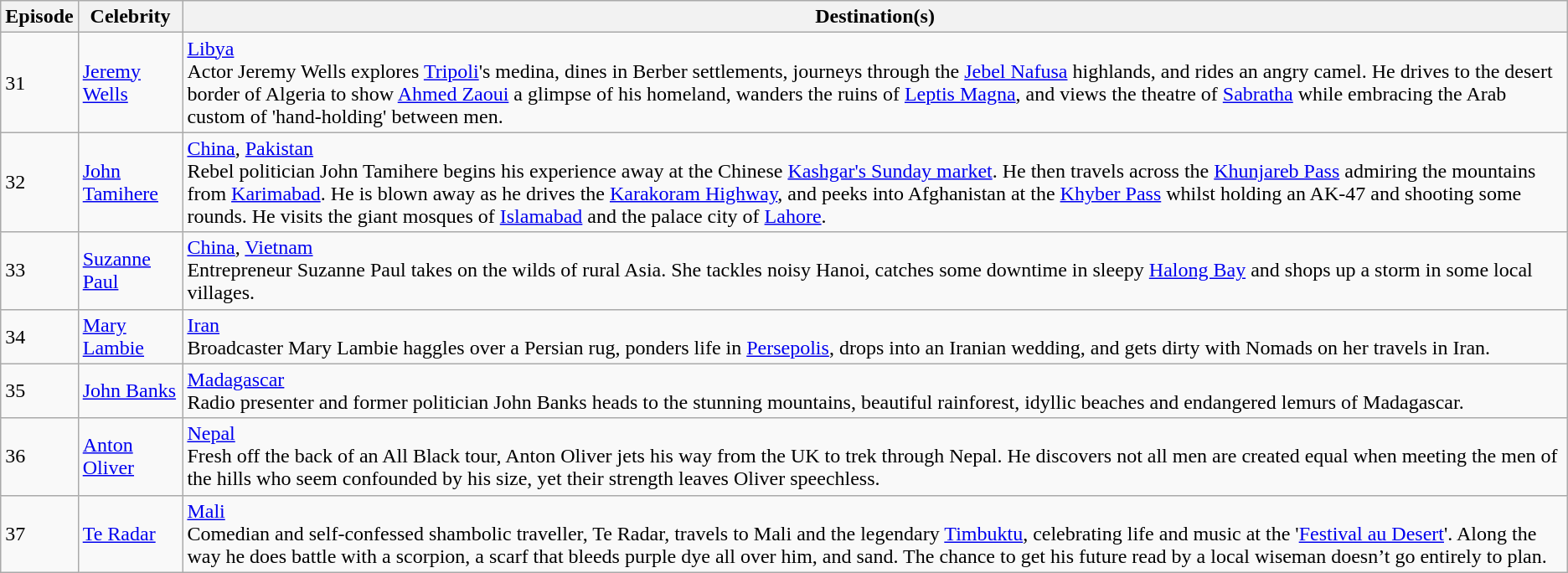<table class="wikitable">
<tr>
<th>Episode</th>
<th>Celebrity</th>
<th>Destination(s)</th>
</tr>
<tr>
<td>31</td>
<td><a href='#'>Jeremy Wells</a></td>
<td><a href='#'>Libya</a><br>Actor Jeremy Wells explores <a href='#'>Tripoli</a>'s  medina, dines in Berber settlements, journeys through the <a href='#'>Jebel Nafusa</a> highlands, and rides an angry camel.  He drives to the desert border of Algeria to show <a href='#'>Ahmed Zaoui</a> a glimpse of his homeland, wanders the ruins of <a href='#'>Leptis Magna</a>, and views the theatre of <a href='#'>Sabratha</a> while embracing the Arab custom of 'hand-holding' between men.</td>
</tr>
<tr>
<td>32</td>
<td><a href='#'>John Tamihere</a></td>
<td><a href='#'>China</a>, <a href='#'>Pakistan</a><br>Rebel politician John Tamihere begins his experience away at the Chinese <a href='#'>Kashgar's Sunday market</a>. He then travels across the <a href='#'>Khunjareb Pass</a> admiring the mountains from <a href='#'>Karimabad</a>.  He is blown away as he drives the <a href='#'>Karakoram Highway</a>, and peeks into Afghanistan at the <a href='#'>Khyber Pass</a> whilst holding an AK-47 and shooting some rounds.  He visits the giant mosques of <a href='#'>Islamabad</a> and the palace city of <a href='#'>Lahore</a>.</td>
</tr>
<tr>
<td>33</td>
<td><a href='#'>Suzanne Paul</a></td>
<td><a href='#'>China</a>, <a href='#'>Vietnam</a><br>Entrepreneur Suzanne Paul takes on the wilds of rural Asia. She tackles noisy Hanoi, catches some downtime in sleepy <a href='#'>Halong Bay</a> and shops up a storm in some local villages.</td>
</tr>
<tr>
<td>34</td>
<td><a href='#'>Mary Lambie</a></td>
<td><a href='#'>Iran</a><br>Broadcaster Mary Lambie haggles over a Persian rug, ponders life in <a href='#'>Persepolis</a>, drops into an Iranian wedding, and gets dirty with Nomads on her travels in Iran.</td>
</tr>
<tr>
<td>35</td>
<td><a href='#'>John Banks</a></td>
<td><a href='#'>Madagascar</a><br>Radio presenter and former politician John Banks heads to the stunning mountains, beautiful rainforest, idyllic beaches and endangered lemurs of Madagascar.</td>
</tr>
<tr>
<td>36</td>
<td><a href='#'>Anton Oliver</a></td>
<td><a href='#'>Nepal</a><br>Fresh off the back of an All Black tour, Anton Oliver jets his way from the UK to trek through Nepal. He discovers not all men are created equal when meeting the men of the hills who seem confounded by his size, yet their strength leaves Oliver speechless.</td>
</tr>
<tr>
<td>37</td>
<td><a href='#'>Te Radar</a></td>
<td><a href='#'>Mali</a><br>Comedian and self-confessed shambolic traveller, Te Radar, travels to Mali and the legendary <a href='#'>Timbuktu</a>, celebrating life and music at the '<a href='#'>Festival au Desert</a>'.  Along the way he does battle with a scorpion, a scarf that bleeds purple dye all over him, and sand.  The chance to get his future read by a local wiseman doesn’t go entirely to plan.</td>
</tr>
</table>
